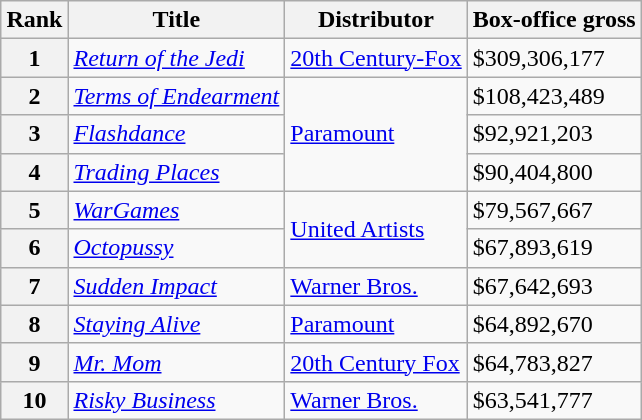<table class="wikitable sortable" style="margin:auto; margin:auto;">
<tr>
<th>Rank</th>
<th>Title</th>
<th>Distributor</th>
<th>Box-office gross</th>
</tr>
<tr>
<th style="text-align:center;">1</th>
<td><em><a href='#'>Return of the Jedi</a></em></td>
<td><a href='#'>20th Century-Fox</a></td>
<td>$309,306,177</td>
</tr>
<tr>
<th style="text-align:center;">2</th>
<td><em><a href='#'>Terms of Endearment</a></em></td>
<td rowspan="3"><a href='#'>Paramount</a></td>
<td>$108,423,489</td>
</tr>
<tr>
<th style="text-align:center;">3</th>
<td><em><a href='#'>Flashdance</a></em></td>
<td>$92,921,203</td>
</tr>
<tr>
<th style="text-align:center;">4</th>
<td><em><a href='#'>Trading Places</a></em></td>
<td>$90,404,800</td>
</tr>
<tr>
<th style="text-align:center;">5</th>
<td><em><a href='#'>WarGames</a></em></td>
<td rowspan="2"><a href='#'>United Artists</a></td>
<td>$79,567,667</td>
</tr>
<tr>
<th style="text-align:center;">6</th>
<td><em><a href='#'>Octopussy</a></em></td>
<td>$67,893,619</td>
</tr>
<tr>
<th style="text-align:center;">7</th>
<td><em><a href='#'>Sudden Impact</a></em></td>
<td><a href='#'>Warner Bros.</a></td>
<td>$67,642,693</td>
</tr>
<tr>
<th style="text-align:center;">8</th>
<td><em><a href='#'>Staying Alive</a></em></td>
<td><a href='#'>Paramount</a></td>
<td>$64,892,670</td>
</tr>
<tr>
<th style="text-align:center;">9</th>
<td><em><a href='#'>Mr. Mom</a></em></td>
<td><a href='#'>20th Century Fox</a></td>
<td>$64,783,827</td>
</tr>
<tr>
<th style="text-align:center;">10</th>
<td><em><a href='#'>Risky Business</a></em></td>
<td><a href='#'>Warner Bros.</a></td>
<td>$63,541,777</td>
</tr>
</table>
